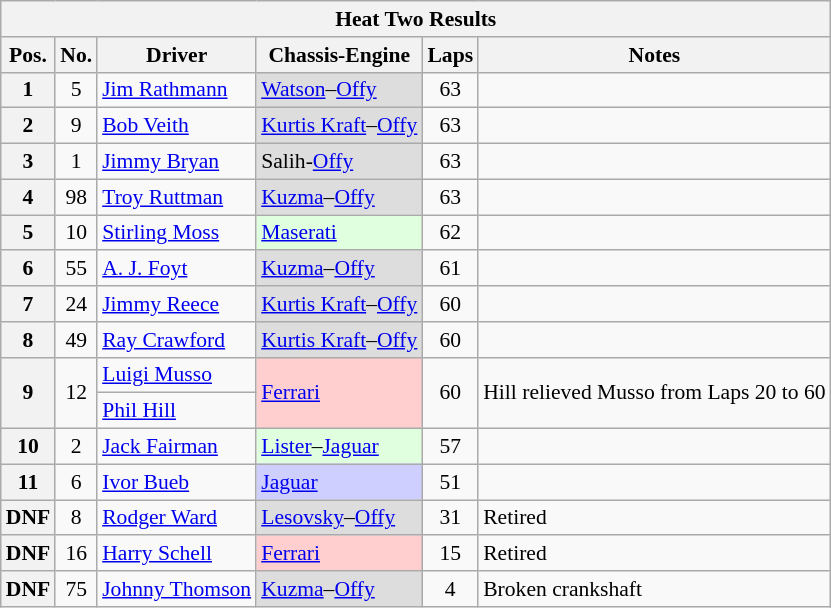<table class="wikitable" style="font-size: 90%;">
<tr>
<th colspan=6>Heat Two Results</th>
</tr>
<tr>
<th>Pos.</th>
<th>No.</th>
<th>Driver</th>
<th>Chassis-Engine</th>
<th>Laps</th>
<th>Notes</th>
</tr>
<tr>
<th>1</th>
<td align="center">5</td>
<td> <a href='#'>Jim Rathmann</a></td>
<td style="background:#dddddd;"><a href='#'>Watson</a>–<a href='#'>Offy</a></td>
<td align="center">63</td>
<td></td>
</tr>
<tr>
<th>2</th>
<td align="center">9</td>
<td> <a href='#'>Bob Veith</a></td>
<td style="background:#dddddd;"><a href='#'>Kurtis Kraft</a>–<a href='#'>Offy</a></td>
<td align="center">63</td>
<td></td>
</tr>
<tr>
<th>3</th>
<td align="center">1</td>
<td> <a href='#'>Jimmy Bryan</a></td>
<td style="background:#dddddd;">Salih-<a href='#'>Offy</a></td>
<td align="center">63</td>
<td></td>
</tr>
<tr>
<th>4</th>
<td align="center">98</td>
<td> <a href='#'>Troy Ruttman</a></td>
<td style="background:#dddddd;"><a href='#'>Kuzma</a>–<a href='#'>Offy</a></td>
<td align="center">63</td>
<td></td>
</tr>
<tr>
<th>5</th>
<td align="center">10</td>
<td> <a href='#'>Stirling Moss</a></td>
<td style="background:#dfffdf;"><a href='#'>Maserati</a></td>
<td align="center">62</td>
<td></td>
</tr>
<tr>
<th>6</th>
<td align="center">55</td>
<td> <a href='#'>A. J. Foyt</a></td>
<td style="background:#dddddd;"><a href='#'>Kuzma</a>–<a href='#'>Offy</a></td>
<td align="center">61</td>
<td></td>
</tr>
<tr>
<th>7</th>
<td align="center">24</td>
<td> <a href='#'>Jimmy Reece</a></td>
<td style="background:#dddddd;"><a href='#'>Kurtis Kraft</a>–<a href='#'>Offy</a></td>
<td align="center">60</td>
<td></td>
</tr>
<tr>
<th>8</th>
<td align="center">49</td>
<td> <a href='#'>Ray Crawford</a></td>
<td style="background:#dddddd;"><a href='#'>Kurtis Kraft</a>–<a href='#'>Offy</a></td>
<td align="center">60</td>
<td></td>
</tr>
<tr>
<th rowspan=2>9</th>
<td rowspan=2 align="center">12</td>
<td> <a href='#'>Luigi Musso</a></td>
<td style="background:#ffcfcf;" rowspan=2><a href='#'>Ferrari</a></td>
<td rowspan=2 align="center">60</td>
<td rowspan=2>Hill relieved Musso from Laps 20 to 60</td>
</tr>
<tr>
<td> <a href='#'>Phil Hill</a></td>
</tr>
<tr>
<th>10</th>
<td align="center">2</td>
<td> <a href='#'>Jack Fairman</a></td>
<td style="background:#dfffdf;"><a href='#'>Lister</a>–<a href='#'>Jaguar</a></td>
<td align="center">57</td>
<td></td>
</tr>
<tr>
<th>11</th>
<td align="center">6</td>
<td> <a href='#'>Ivor Bueb</a></td>
<td style="background:#cfcfff;"><a href='#'>Jaguar</a></td>
<td align="center">51</td>
<td></td>
</tr>
<tr>
<th>DNF</th>
<td align="center">8</td>
<td> <a href='#'>Rodger Ward</a></td>
<td style="background:#dddddd;"><a href='#'>Lesovsky</a>–<a href='#'>Offy</a></td>
<td align="center">31</td>
<td>Retired</td>
</tr>
<tr>
<th>DNF</th>
<td align="center">16</td>
<td> <a href='#'>Harry Schell</a></td>
<td style="background:#ffcfcf;"><a href='#'>Ferrari</a></td>
<td align="center">15</td>
<td>Retired</td>
</tr>
<tr>
<th>DNF</th>
<td align="center">75</td>
<td> <a href='#'>Johnny Thomson</a></td>
<td style="background:#dddddd;"><a href='#'>Kuzma</a>–<a href='#'>Offy</a></td>
<td align="center">4</td>
<td>Broken crankshaft</td>
</tr>
</table>
